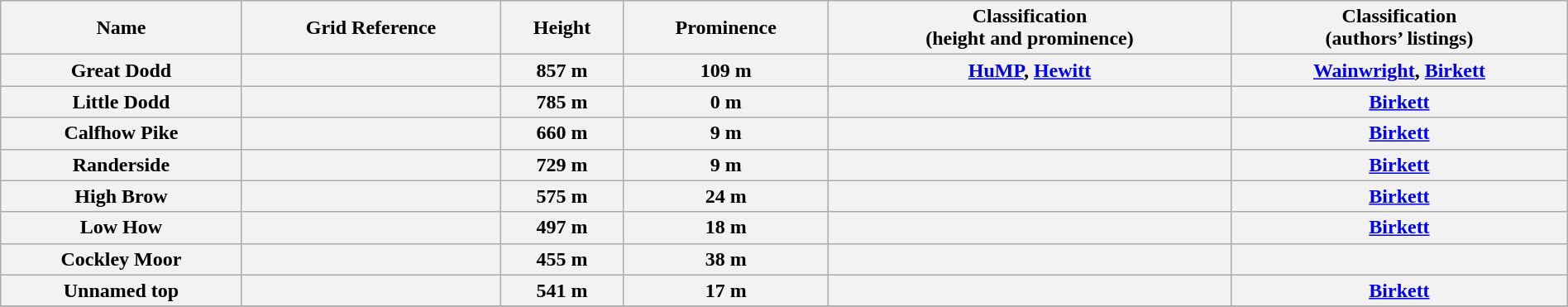<table style="width: 100%; height: 150px" border="1" class="wikitable">
<tr>
<th>Name</th>
<th>Grid Reference</th>
<th>Height</th>
<th>Prominence</th>
<th>Classification<br>(height and prominence)</th>
<th>Classification<br>(authors’ listings)</th>
</tr>
<tr>
<th>Great Dodd</th>
<th></th>
<th>857 m</th>
<th>109 m</th>
<th><a href='#'>HuMP</a>, <a href='#'>Hewitt</a></th>
<th><a href='#'>Wainwright</a>, <a href='#'>Birkett</a></th>
</tr>
<tr>
<th>Little Dodd</th>
<th></th>
<th>785 m</th>
<th>0 m</th>
<th></th>
<th><a href='#'>Birkett</a></th>
</tr>
<tr>
<th>Calfhow Pike</th>
<th></th>
<th>660 m</th>
<th>9 m</th>
<th></th>
<th><a href='#'>Birkett</a></th>
</tr>
<tr>
<th>Randerside</th>
<th></th>
<th>729 m</th>
<th>9 m</th>
<th></th>
<th><a href='#'>Birkett</a></th>
</tr>
<tr>
<th>High Brow</th>
<th></th>
<th>575 m</th>
<th>24 m</th>
<th></th>
<th><a href='#'>Birkett</a></th>
</tr>
<tr>
<th>Low How</th>
<th></th>
<th>497 m</th>
<th>18 m</th>
<th></th>
<th><a href='#'>Birkett</a></th>
</tr>
<tr>
<th>Cockley Moor</th>
<th></th>
<th>455 m</th>
<th>38 m</th>
<th></th>
<th></th>
</tr>
<tr>
<th>Unnamed top</th>
<th></th>
<th>541 m</th>
<th>17 m</th>
<th></th>
<th><a href='#'>Birkett</a></th>
</tr>
<tr>
</tr>
</table>
